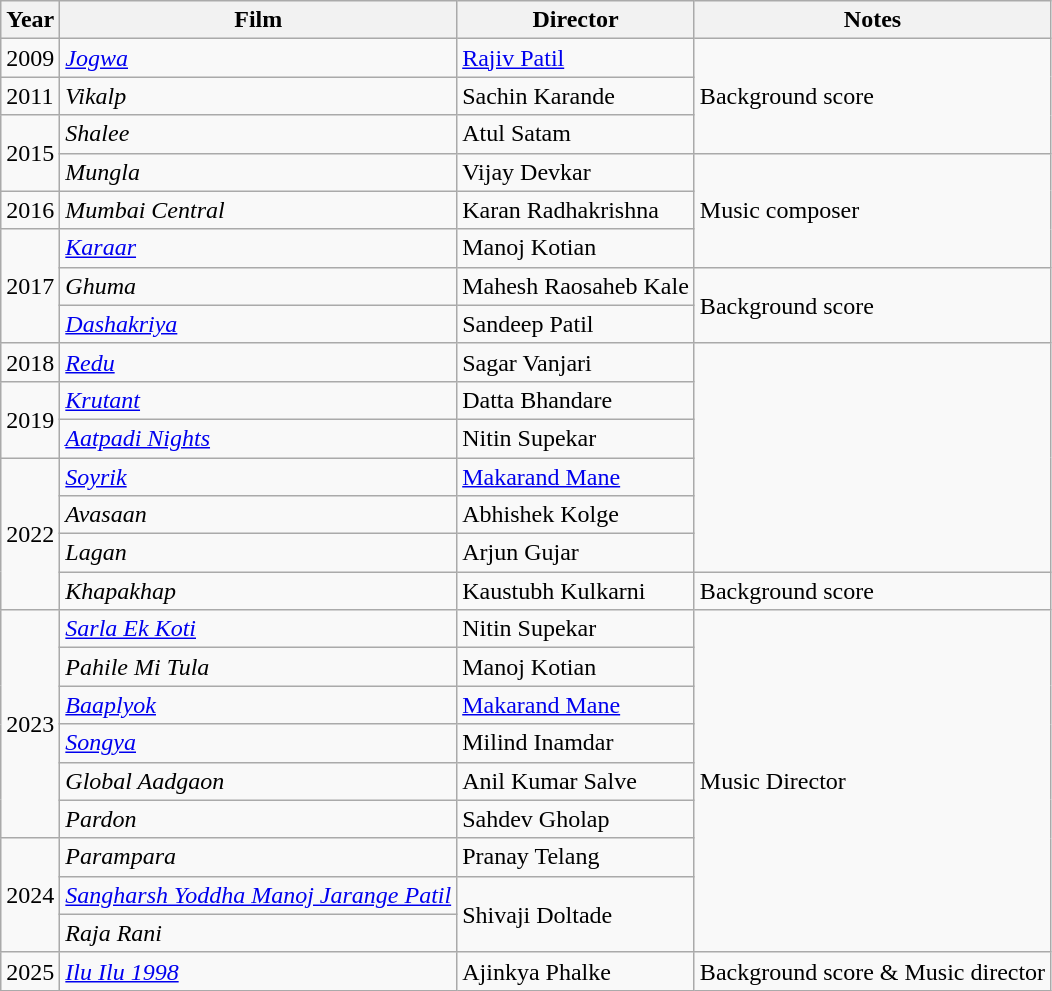<table class="wikitable">
<tr>
<th>Year</th>
<th>Film</th>
<th>Director</th>
<th>Notes</th>
</tr>
<tr>
<td>2009</td>
<td><em><a href='#'>Jogwa</a></em></td>
<td><a href='#'>Rajiv Patil</a></td>
<td rowspan="3">Background score</td>
</tr>
<tr>
<td>2011</td>
<td><em>Vikalp</em></td>
<td>Sachin Karande</td>
</tr>
<tr>
<td rowspan="2">2015</td>
<td><em>Shalee</em></td>
<td>Atul Satam</td>
</tr>
<tr>
<td><em>Mungla</em></td>
<td>Vijay Devkar</td>
<td rowspan="3">Music composer</td>
</tr>
<tr>
<td>2016</td>
<td><em>Mumbai Central</em></td>
<td>Karan Radhakrishna</td>
</tr>
<tr>
<td rowspan="3">2017</td>
<td><em><a href='#'>Karaar</a></em></td>
<td>Manoj Kotian</td>
</tr>
<tr>
<td><em>Ghuma</em></td>
<td>Mahesh Raosaheb Kale</td>
<td rowspan="2">Background score</td>
</tr>
<tr>
<td><em><a href='#'>Dashakriya</a></em></td>
<td>Sandeep Patil</td>
</tr>
<tr>
<td>2018</td>
<td><em><a href='#'>Redu</a></em></td>
<td>Sagar Vanjari</td>
<td rowspan="6"></td>
</tr>
<tr>
<td rowspan="2">2019</td>
<td><em><a href='#'>Krutant</a></em></td>
<td>Datta Bhandare</td>
</tr>
<tr>
<td><em><a href='#'>Aatpadi Nights</a></em></td>
<td>Nitin Supekar</td>
</tr>
<tr>
<td rowspan="4">2022</td>
<td><em><a href='#'>Soyrik</a></em></td>
<td><a href='#'>Makarand Mane</a></td>
</tr>
<tr>
<td><em>Avasaan</em></td>
<td>Abhishek Kolge</td>
</tr>
<tr>
<td><em>Lagan</em></td>
<td>Arjun Gujar</td>
</tr>
<tr>
<td><em>Khapakhap</em></td>
<td>Kaustubh Kulkarni</td>
<td>Background score</td>
</tr>
<tr>
<td rowspan="6">2023</td>
<td><em><a href='#'>Sarla Ek Koti</a></em></td>
<td>Nitin Supekar</td>
<td rowspan="9">Music Director</td>
</tr>
<tr>
<td><em>Pahile Mi Tula</em></td>
<td>Manoj Kotian</td>
</tr>
<tr>
<td><em><a href='#'>Baaplyok</a></em></td>
<td><a href='#'>Makarand Mane</a></td>
</tr>
<tr>
<td><em><a href='#'>Songya</a></em></td>
<td>Milind Inamdar</td>
</tr>
<tr>
<td><em>Global Aadgaon</em></td>
<td>Anil Kumar Salve</td>
</tr>
<tr>
<td><em>Pardon</em></td>
<td>Sahdev Gholap</td>
</tr>
<tr>
<td rowspan="3">2024</td>
<td><em>Parampara</em></td>
<td>Pranay Telang</td>
</tr>
<tr>
<td><em><a href='#'>Sangharsh Yoddha Manoj Jarange Patil</a></em></td>
<td rowspan="2">Shivaji Doltade</td>
</tr>
<tr>
<td><em>Raja Rani</em></td>
</tr>
<tr>
<td>2025</td>
<td><em><a href='#'>Ilu Ilu 1998</a></em></td>
<td>Ajinkya Phalke</td>
<td>Background score & Music director</td>
</tr>
</table>
